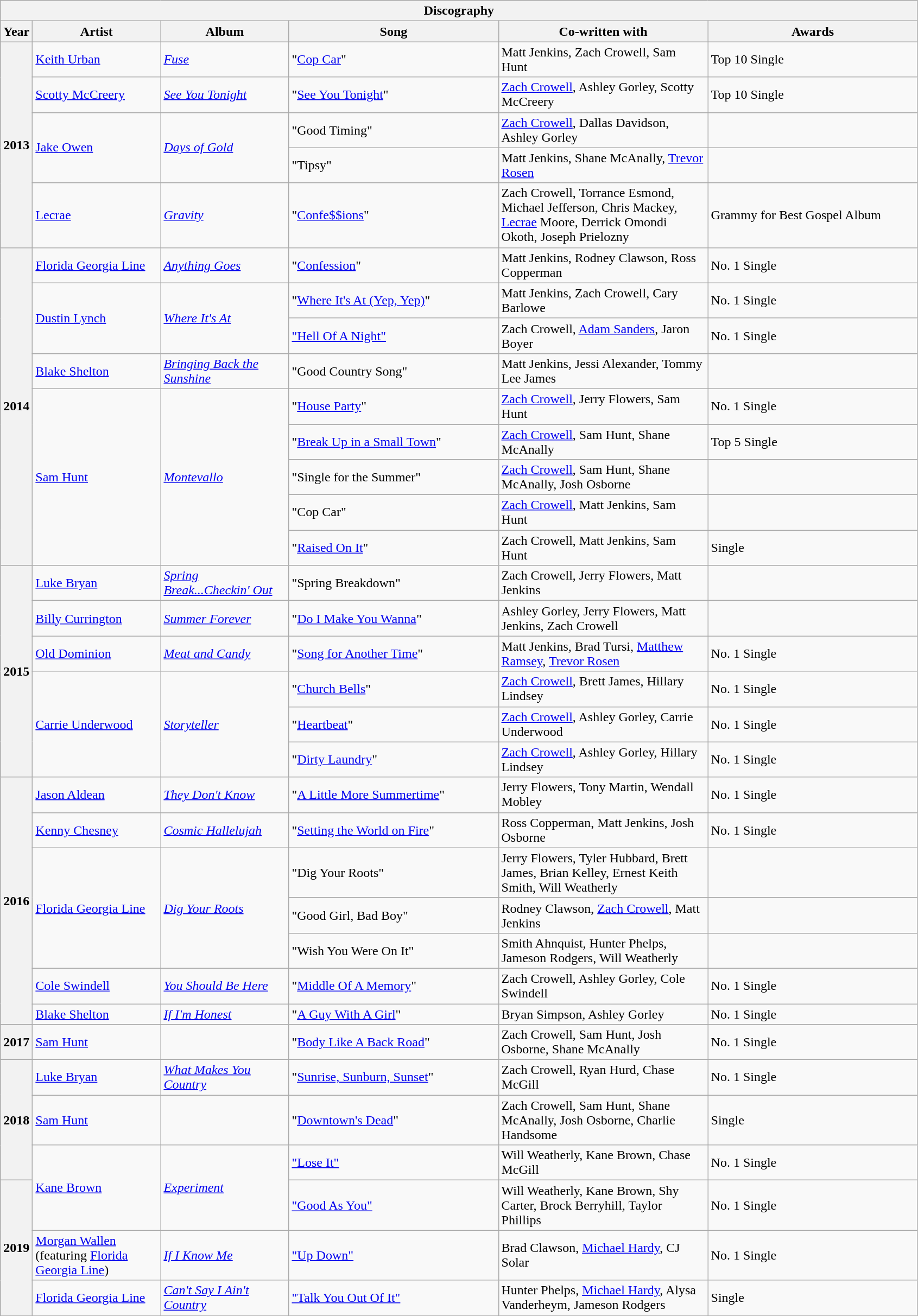<table class="wikitable">
<tr>
<th colspan="6">Discography</th>
</tr>
<tr style="background:#ccc;">
<th>Year</th>
<th style="width:150px;">Artist</th>
<th style="width:150px;">Album</th>
<th style="width:250px;">Song</th>
<th style="width:250px;">Co-written with</th>
<th style="width:250px;">Awards</th>
</tr>
<tr>
<th rowspan="5">2013</th>
<td><a href='#'>Keith Urban</a></td>
<td><em><a href='#'>Fuse</a></em></td>
<td>"<a href='#'>Cop Car</a>"</td>
<td>Matt Jenkins, Zach Crowell, Sam Hunt</td>
<td>Top 10 Single</td>
</tr>
<tr>
<td><a href='#'>Scotty McCreery</a></td>
<td><em><a href='#'>See You Tonight</a></em></td>
<td>"<a href='#'>See You Tonight</a>"</td>
<td><a href='#'>Zach Crowell</a>, Ashley Gorley, Scotty McCreery</td>
<td>Top 10 Single</td>
</tr>
<tr>
<td rowspan="2"><a href='#'>Jake Owen</a></td>
<td rowspan="2"><em><a href='#'>Days of Gold</a></em></td>
<td>"Good Timing"</td>
<td><a href='#'>Zach Crowell</a>, Dallas Davidson, Ashley Gorley</td>
<td></td>
</tr>
<tr>
<td>"Tipsy"</td>
<td>Matt Jenkins, Shane McAnally, <a href='#'>Trevor Rosen</a></td>
<td></td>
</tr>
<tr>
<td><a href='#'>Lecrae</a></td>
<td><em><a href='#'>Gravity</a></em></td>
<td>"<a href='#'>Confe$$ions</a>"</td>
<td>Zach Crowell, Torrance Esmond, Michael Jefferson, Chris Mackey, <a href='#'>Lecrae</a> Moore, Derrick Omondi Okoth, Joseph Prielozny</td>
<td>Grammy for Best Gospel Album</td>
</tr>
<tr>
<th rowspan="9">2014</th>
<td><a href='#'>Florida Georgia Line</a></td>
<td><em><a href='#'>Anything Goes</a></em></td>
<td>"<a href='#'>Confession</a>"</td>
<td>Matt Jenkins, Rodney Clawson, Ross Copperman</td>
<td>No. 1 Single</td>
</tr>
<tr>
<td rowspan="2"><a href='#'>Dustin Lynch</a></td>
<td rowspan="2"><em><a href='#'>Where It's At</a></em></td>
<td>"<a href='#'>Where It's At (Yep, Yep)</a>"</td>
<td>Matt Jenkins, Zach Crowell, Cary Barlowe</td>
<td>No. 1 Single</td>
</tr>
<tr>
<td><a href='#'>"Hell Of A Night"</a></td>
<td>Zach Crowell, <a href='#'>Adam Sanders</a>, Jaron Boyer</td>
<td>No. 1 Single</td>
</tr>
<tr>
<td><a href='#'>Blake Shelton</a></td>
<td><em><a href='#'>Bringing Back the Sunshine</a></em></td>
<td>"Good Country Song"</td>
<td>Matt Jenkins, Jessi Alexander, Tommy Lee James</td>
<td></td>
</tr>
<tr>
<td rowspan="5"><a href='#'>Sam Hunt</a></td>
<td rowspan="5"><em><a href='#'>Montevallo</a></em></td>
<td>"<a href='#'>House Party</a>"</td>
<td><a href='#'>Zach Crowell</a>, Jerry Flowers, Sam Hunt</td>
<td>No. 1 Single</td>
</tr>
<tr>
<td>"<a href='#'>Break Up in a Small Town</a>"</td>
<td><a href='#'>Zach Crowell</a>, Sam Hunt, Shane McAnally</td>
<td>Top 5 Single</td>
</tr>
<tr>
<td>"Single for the Summer"</td>
<td><a href='#'>Zach Crowell</a>, Sam Hunt, Shane McAnally, Josh Osborne</td>
<td></td>
</tr>
<tr>
<td>"Cop Car"</td>
<td><a href='#'>Zach Crowell</a>, Matt Jenkins, Sam Hunt</td>
<td></td>
</tr>
<tr>
<td>"<a href='#'>Raised On It</a>"</td>
<td>Zach Crowell, Matt Jenkins, Sam Hunt</td>
<td>Single</td>
</tr>
<tr>
<th rowspan="6">2015</th>
<td><a href='#'>Luke Bryan</a></td>
<td><em><a href='#'>Spring Break...Checkin' Out</a></em></td>
<td>"Spring Breakdown"</td>
<td>Zach Crowell, Jerry Flowers, Matt Jenkins</td>
<td></td>
</tr>
<tr>
<td><a href='#'>Billy Currington</a></td>
<td><em><a href='#'>Summer Forever</a></em></td>
<td>"<a href='#'>Do I Make You Wanna</a>"</td>
<td>Ashley Gorley, Jerry Flowers, Matt Jenkins, Zach Crowell</td>
<td></td>
</tr>
<tr>
<td><a href='#'>Old Dominion</a></td>
<td><em><a href='#'>Meat and Candy</a></em></td>
<td>"<a href='#'>Song for Another Time</a>"</td>
<td>Matt Jenkins, Brad Tursi, <a href='#'>Matthew Ramsey</a>, <a href='#'>Trevor Rosen</a></td>
<td>No. 1 Single</td>
</tr>
<tr>
<td rowspan="3"><a href='#'>Carrie Underwood</a></td>
<td rowspan="3"><em><a href='#'>Storyteller</a></em></td>
<td>"<a href='#'>Church Bells</a>"</td>
<td><a href='#'>Zach Crowell</a>, Brett James, Hillary Lindsey</td>
<td>No. 1 Single</td>
</tr>
<tr>
<td>"<a href='#'>Heartbeat</a>"</td>
<td><a href='#'>Zach Crowell</a>, Ashley Gorley, Carrie Underwood</td>
<td>No. 1 Single</td>
</tr>
<tr>
<td>"<a href='#'>Dirty Laundry</a>"</td>
<td><a href='#'>Zach Crowell</a>, Ashley Gorley, Hillary Lindsey</td>
<td>No. 1 Single</td>
</tr>
<tr>
<th rowspan="7">2016</th>
<td><a href='#'>Jason Aldean</a></td>
<td><em><a href='#'>They Don't Know</a></em></td>
<td>"<a href='#'>A Little More Summertime</a>"</td>
<td>Jerry Flowers, Tony Martin, Wendall Mobley</td>
<td>No. 1 Single</td>
</tr>
<tr>
<td><a href='#'>Kenny Chesney</a></td>
<td><em><a href='#'>Cosmic Hallelujah</a></em></td>
<td>"<a href='#'>Setting the World on Fire</a>"</td>
<td>Ross Copperman, Matt Jenkins, Josh Osborne</td>
<td>No. 1 Single</td>
</tr>
<tr>
<td rowspan="3"><a href='#'>Florida Georgia Line</a></td>
<td rowspan="3"><em><a href='#'>Dig Your Roots</a></em></td>
<td>"Dig Your Roots"</td>
<td>Jerry Flowers, Tyler Hubbard, Brett James, Brian Kelley, Ernest Keith Smith, Will Weatherly</td>
<td></td>
</tr>
<tr>
<td>"Good Girl, Bad Boy"</td>
<td>Rodney Clawson, <a href='#'>Zach Crowell</a>, Matt Jenkins</td>
<td></td>
</tr>
<tr>
<td>"Wish You Were On It"</td>
<td>Smith Ahnquist, Hunter Phelps, Jameson Rodgers, Will Weatherly</td>
<td></td>
</tr>
<tr>
<td><a href='#'>Cole Swindell</a></td>
<td><em><a href='#'>You Should Be Here</a></em></td>
<td>"<a href='#'>Middle Of A Memory</a>"</td>
<td>Zach Crowell, Ashley Gorley, Cole Swindell</td>
<td>No. 1 Single</td>
</tr>
<tr>
<td><a href='#'>Blake Shelton</a></td>
<td><em><a href='#'>If I'm Honest</a></em></td>
<td>"<a href='#'>A Guy With A Girl</a>"</td>
<td>Bryan Simpson, Ashley Gorley</td>
<td>No. 1 Single</td>
</tr>
<tr>
<th rowspan="1">2017</th>
<td><a href='#'>Sam Hunt</a></td>
<td></td>
<td>"<a href='#'>Body Like A Back Road</a>"</td>
<td>Zach Crowell, Sam Hunt, Josh Osborne, Shane McAnally</td>
<td>No. 1 Single</td>
</tr>
<tr>
<th rowspan="3">2018</th>
<td><a href='#'>Luke Bryan</a></td>
<td><em><a href='#'>What Makes You Country</a></em></td>
<td>"<a href='#'>Sunrise, Sunburn, Sunset</a>"</td>
<td>Zach Crowell, Ryan Hurd, Chase McGill</td>
<td>No. 1 Single</td>
</tr>
<tr>
<td><a href='#'>Sam Hunt</a></td>
<td></td>
<td>"<a href='#'>Downtown's Dead</a>"</td>
<td>Zach Crowell, Sam Hunt, Shane McAnally, Josh Osborne, Charlie Handsome</td>
<td>Single</td>
</tr>
<tr>
<td rowspan="2"><a href='#'>Kane Brown</a></td>
<td rowspan="2"><em><a href='#'>Experiment</a></em></td>
<td><a href='#'>"Lose It"</a></td>
<td>Will Weatherly, Kane Brown, Chase McGill</td>
<td>No. 1 Single</td>
</tr>
<tr>
<th rowspan="3">2019</th>
<td><a href='#'>"Good As You"</a></td>
<td>Will Weatherly, Kane Brown, Shy Carter, Brock Berryhill, Taylor Phillips</td>
<td>No. 1 Single</td>
</tr>
<tr>
<td><a href='#'>Morgan Wallen</a> (featuring <a href='#'>Florida Georgia Line</a>)</td>
<td><em><a href='#'>If I Know Me</a></em></td>
<td><a href='#'>"Up Down"</a></td>
<td>Brad Clawson, <a href='#'>Michael Hardy</a>, CJ Solar</td>
<td>No. 1 Single</td>
</tr>
<tr>
<td><a href='#'>Florida Georgia Line</a></td>
<td><em><a href='#'>Can't Say I Ain't Country</a></em></td>
<td><a href='#'>"Talk You Out Of It"</a></td>
<td>Hunter Phelps, <a href='#'>Michael Hardy</a>, Alysa Vanderheym, Jameson Rodgers</td>
<td>Single</td>
</tr>
</table>
